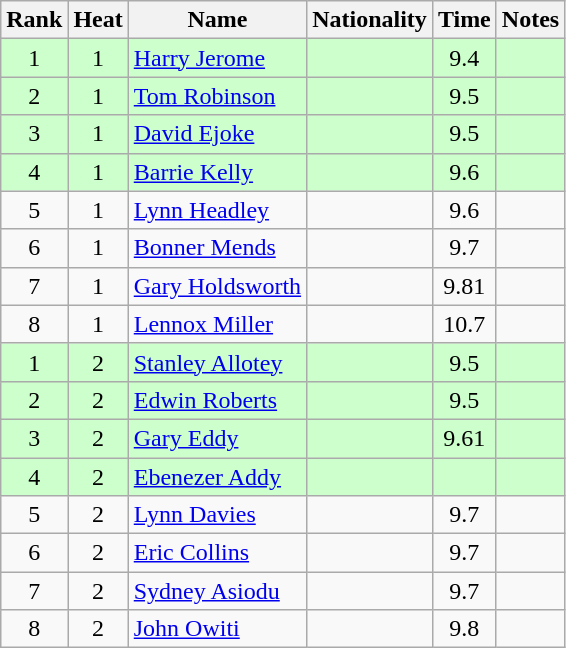<table class="wikitable sortable" style="text-align:center">
<tr>
<th scope="col">Rank</th>
<th scope="col">Heat</th>
<th scope="col">Name</th>
<th scope="col">Nationality</th>
<th scope="col">Time</th>
<th scope="col">Notes</th>
</tr>
<tr bgcolor="ccffcc">
<td>1</td>
<td>1</td>
<td align="left"><a href='#'>Harry Jerome</a></td>
<td align="left"></td>
<td>9.4</td>
<td></td>
</tr>
<tr bgcolor="ccffcc">
<td>2</td>
<td>1</td>
<td align="left"><a href='#'>Tom Robinson</a></td>
<td align="left"></td>
<td>9.5</td>
<td></td>
</tr>
<tr bgcolor="ccffcc">
<td>3</td>
<td>1</td>
<td align="left"><a href='#'>David Ejoke</a></td>
<td align="left"></td>
<td>9.5</td>
<td></td>
</tr>
<tr bgcolor="ccffcc">
<td>4</td>
<td>1</td>
<td align="left"><a href='#'>Barrie Kelly</a></td>
<td align="left"></td>
<td>9.6</td>
<td></td>
</tr>
<tr>
<td>5</td>
<td>1</td>
<td align="left"><a href='#'>Lynn Headley</a></td>
<td align="left"></td>
<td>9.6</td>
<td></td>
</tr>
<tr>
<td>6</td>
<td>1</td>
<td align="left"><a href='#'>Bonner Mends</a></td>
<td align="left"></td>
<td>9.7</td>
<td></td>
</tr>
<tr>
<td>7</td>
<td>1</td>
<td align="left"><a href='#'>Gary Holdsworth</a></td>
<td align="left"></td>
<td>9.81</td>
<td></td>
</tr>
<tr>
<td>8</td>
<td>1</td>
<td align="left"><a href='#'>Lennox Miller</a></td>
<td align="left"></td>
<td>10.7</td>
<td></td>
</tr>
<tr bgcolor="ccffcc">
<td>1</td>
<td>2</td>
<td align="left"><a href='#'>Stanley Allotey</a></td>
<td align="left"></td>
<td>9.5</td>
<td></td>
</tr>
<tr bgcolor="ccffcc">
<td>2</td>
<td>2</td>
<td align="left"><a href='#'>Edwin Roberts</a></td>
<td align="left"></td>
<td>9.5</td>
<td></td>
</tr>
<tr bgcolor="ccffcc">
<td>3</td>
<td>2</td>
<td align="left"><a href='#'>Gary Eddy</a></td>
<td align="left"></td>
<td>9.61</td>
<td></td>
</tr>
<tr bgcolor="ccffcc">
<td>4</td>
<td>2</td>
<td align="left"><a href='#'>Ebenezer Addy</a></td>
<td align="left"></td>
<td></td>
<td></td>
</tr>
<tr>
<td>5</td>
<td>2</td>
<td align="left"><a href='#'>Lynn Davies</a></td>
<td align="left"></td>
<td>9.7</td>
<td></td>
</tr>
<tr>
<td>6</td>
<td>2</td>
<td align="left"><a href='#'>Eric Collins</a></td>
<td align="left"></td>
<td>9.7</td>
<td></td>
</tr>
<tr>
<td>7</td>
<td>2</td>
<td align="left"><a href='#'>Sydney Asiodu</a></td>
<td align="left"></td>
<td>9.7</td>
<td></td>
</tr>
<tr>
<td>8</td>
<td>2</td>
<td align="left"><a href='#'>John Owiti</a></td>
<td align="left"></td>
<td>9.8</td>
<td></td>
</tr>
</table>
